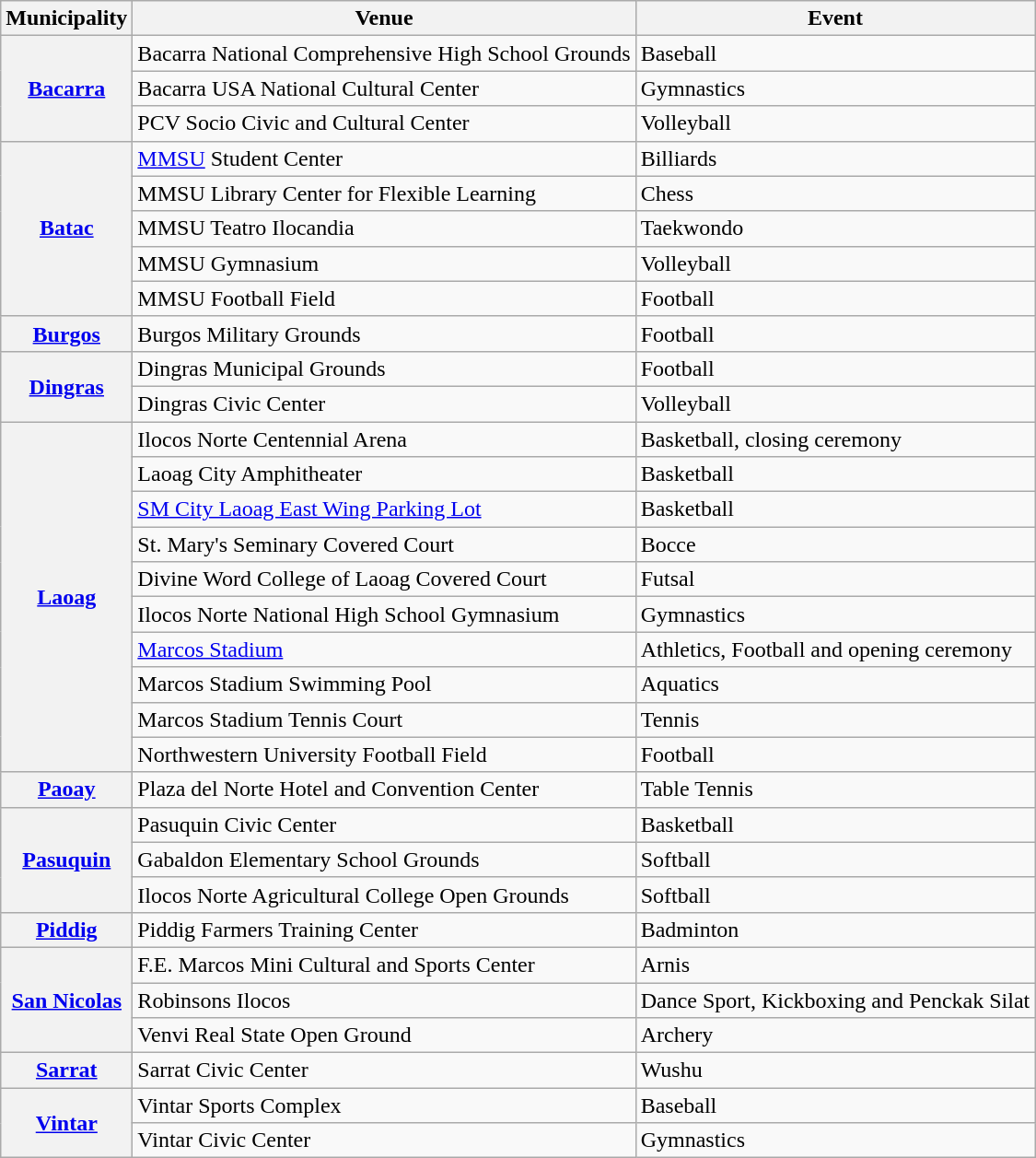<table class="wikitable sortable plainrowheaders">
<tr>
<th>Municipality</th>
<th>Venue</th>
<th>Event</th>
</tr>
<tr>
<th rowspan=3 scope="row"><a href='#'>Bacarra</a></th>
<td>Bacarra National Comprehensive High School Grounds</td>
<td>Baseball</td>
</tr>
<tr>
<td>Bacarra USA National Cultural Center</td>
<td>Gymnastics</td>
</tr>
<tr>
<td>PCV Socio Civic and Cultural Center</td>
<td>Volleyball</td>
</tr>
<tr>
<th rowspan=5 scope=row><a href='#'>Batac</a></th>
<td><a href='#'>MMSU</a> Student Center</td>
<td>Billiards</td>
</tr>
<tr>
<td>MMSU Library Center for Flexible Learning</td>
<td>Chess</td>
</tr>
<tr>
<td>MMSU Teatro Ilocandia</td>
<td>Taekwondo</td>
</tr>
<tr>
<td>MMSU Gymnasium</td>
<td>Volleyball</td>
</tr>
<tr>
<td>MMSU Football Field</td>
<td>Football</td>
</tr>
<tr>
<th scope=row><a href='#'>Burgos</a></th>
<td>Burgos Military Grounds</td>
<td>Football</td>
</tr>
<tr>
<th rowspan=2 scope=row><a href='#'>Dingras</a></th>
<td>Dingras Municipal Grounds</td>
<td>Football</td>
</tr>
<tr>
<td>Dingras Civic Center</td>
<td>Volleyball</td>
</tr>
<tr>
<th rowspan="10" scope=row><a href='#'>Laoag</a></th>
<td>Ilocos Norte Centennial Arena</td>
<td>Basketball, closing ceremony</td>
</tr>
<tr>
<td>Laoag City Amphitheater</td>
<td>Basketball</td>
</tr>
<tr>
<td><a href='#'>SM City Laoag East Wing Parking Lot</a></td>
<td>Basketball</td>
</tr>
<tr>
<td>St. Mary's Seminary Covered Court</td>
<td>Bocce</td>
</tr>
<tr>
<td>Divine Word College of Laoag Covered Court</td>
<td>Futsal</td>
</tr>
<tr>
<td>Ilocos Norte National High School Gymnasium</td>
<td>Gymnastics</td>
</tr>
<tr>
<td><a href='#'>Marcos Stadium</a></td>
<td>Athletics, Football and opening ceremony</td>
</tr>
<tr>
<td>Marcos Stadium Swimming Pool</td>
<td>Aquatics</td>
</tr>
<tr>
<td>Marcos Stadium Tennis Court</td>
<td>Tennis</td>
</tr>
<tr>
<td>Northwestern University Football Field</td>
<td>Football</td>
</tr>
<tr>
<th scope=row><a href='#'>Paoay</a></th>
<td>Plaza del Norte Hotel and Convention Center</td>
<td>Table Tennis</td>
</tr>
<tr>
<th rowspan="3" scope="row"><a href='#'>Pasuquin</a></th>
<td>Pasuquin Civic Center</td>
<td>Basketball</td>
</tr>
<tr>
<td>Gabaldon Elementary School Grounds</td>
<td>Softball</td>
</tr>
<tr>
<td>Ilocos Norte Agricultural College Open Grounds</td>
<td>Softball</td>
</tr>
<tr>
<th scope=row><a href='#'>Piddig</a></th>
<td>Piddig Farmers Training Center</td>
<td>Badminton</td>
</tr>
<tr>
<th rowspan=3 scope=row><a href='#'>San Nicolas</a></th>
<td>F.E. Marcos Mini Cultural and Sports Center</td>
<td>Arnis</td>
</tr>
<tr>
<td>Robinsons Ilocos</td>
<td>Dance Sport, Kickboxing and Penckak Silat</td>
</tr>
<tr>
<td>Venvi Real State Open Ground</td>
<td>Archery</td>
</tr>
<tr>
<th scope=row><a href='#'>Sarrat</a></th>
<td>Sarrat Civic Center</td>
<td>Wushu</td>
</tr>
<tr>
<th rowspan="2" scope=row><a href='#'>Vintar</a></th>
<td>Vintar Sports Complex</td>
<td>Baseball</td>
</tr>
<tr>
<td>Vintar Civic Center</td>
<td>Gymnastics</td>
</tr>
</table>
